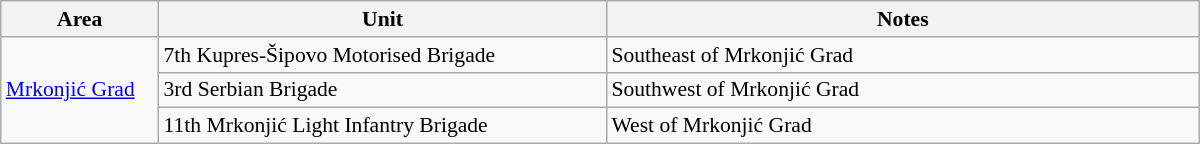<table class="plainrowheaders wikitable collapsible collapsed" style="cellspacing=2px; text-align:left; font-size:90%;" width=800px>
<tr style="font-size:100%; text-align:right;">
<th style="width:100px;" scope="col">Area</th>
<th style="width:300px;" scope="col">Unit</th>
<th style="width:400px;" scope="col">Notes</th>
</tr>
<tr>
<td rowspan=3><a href='#'>Mrkonjić Grad</a></td>
<td>7th Kupres-Šipovo Motorised Brigade</td>
<td>Southeast of Mrkonjić Grad</td>
</tr>
<tr>
<td>3rd Serbian Brigade</td>
<td>Southwest of Mrkonjić Grad</td>
</tr>
<tr>
<td>11th Mrkonjić Light Infantry Brigade</td>
<td>West of Mrkonjić Grad</td>
</tr>
</table>
